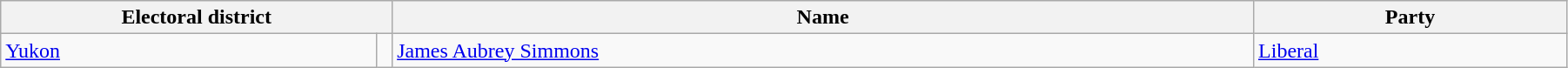<table class="wikitable" width=95%>
<tr>
<th colspan=2 width=25%>Electoral district</th>
<th>Name</th>
<th width=20%>Party</th>
</tr>
<tr>
<td width=24%><a href='#'>Yukon</a></td>
<td></td>
<td><a href='#'>James Aubrey Simmons</a></td>
<td><a href='#'>Liberal</a></td>
</tr>
</table>
